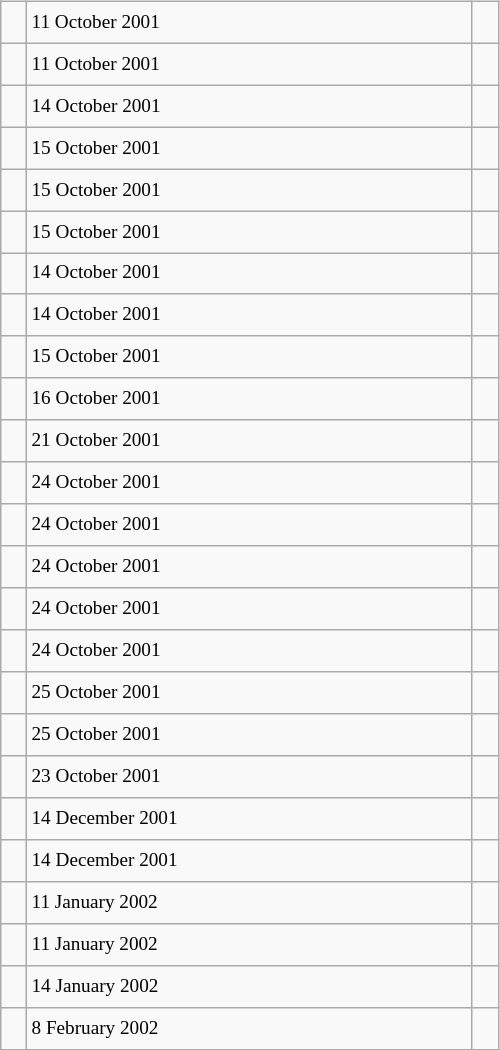<table class="wikitable" style="font-size: 80%; float: left; width: 26em; margin-right: 1em; height: 700px">
<tr>
<td></td>
<td>11 October 2001</td>
<td></td>
</tr>
<tr>
<td></td>
<td>11 October 2001</td>
<td></td>
</tr>
<tr>
<td></td>
<td>14 October 2001</td>
<td></td>
</tr>
<tr>
<td></td>
<td>15 October 2001</td>
<td></td>
</tr>
<tr>
<td></td>
<td>15 October 2001</td>
<td></td>
</tr>
<tr>
<td></td>
<td>15 October 2001</td>
<td></td>
</tr>
<tr>
<td></td>
<td>14 October 2001</td>
<td></td>
</tr>
<tr>
<td></td>
<td>14 October 2001</td>
<td></td>
</tr>
<tr>
<td></td>
<td>15 October 2001</td>
<td></td>
</tr>
<tr>
<td></td>
<td>16 October 2001</td>
<td></td>
</tr>
<tr>
<td></td>
<td>21 October 2001</td>
<td></td>
</tr>
<tr>
<td></td>
<td>24 October 2001</td>
<td></td>
</tr>
<tr>
<td></td>
<td>24 October 2001</td>
<td></td>
</tr>
<tr>
<td></td>
<td>24 October 2001</td>
<td></td>
</tr>
<tr>
<td></td>
<td>24 October 2001</td>
<td></td>
</tr>
<tr>
<td></td>
<td>24 October 2001</td>
<td></td>
</tr>
<tr>
<td></td>
<td>25 October 2001</td>
<td></td>
</tr>
<tr>
<td></td>
<td>25 October 2001</td>
<td></td>
</tr>
<tr>
<td></td>
<td>23 October 2001</td>
<td></td>
</tr>
<tr>
<td></td>
<td>14 December 2001</td>
<td></td>
</tr>
<tr>
<td></td>
<td>14 December 2001</td>
<td></td>
</tr>
<tr>
<td></td>
<td>11 January 2002</td>
<td></td>
</tr>
<tr>
<td></td>
<td>11 January 2002</td>
<td></td>
</tr>
<tr>
<td></td>
<td>14 January 2002</td>
<td></td>
</tr>
<tr>
<td></td>
<td>8 February 2002</td>
<td></td>
</tr>
</table>
